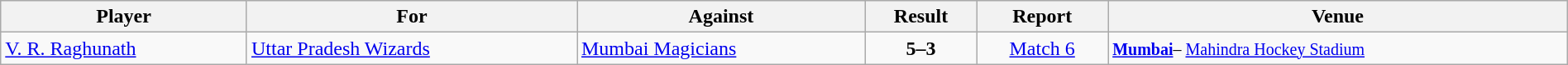<table class="wikitable sortable" style="width:100%; border:none">
<tr>
<th>Player</th>
<th>For</th>
<th>Against</th>
<th>Result</th>
<th>Report</th>
<th>Venue</th>
</tr>
<tr>
<td><a href='#'>V. R. Raghunath</a></td>
<td><a href='#'>Uttar Pradesh Wizards</a></td>
<td><a href='#'>Mumbai Magicians</a></td>
<td align="center"><strong>5–3</strong></td>
<td align="center"><a href='#'>Match 6</a></td>
<td><small><strong><a href='#'>Mumbai</a></strong>– <a href='#'>Mahindra Hockey Stadium</a></small></td>
</tr>
</table>
